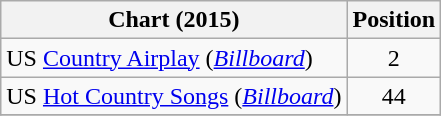<table class="wikitable sortable">
<tr>
<th scope="col">Chart (2015)</th>
<th scope="col">Position</th>
</tr>
<tr>
<td>US <a href='#'>Country Airplay</a> (<em><a href='#'>Billboard</a></em>)</td>
<td align="center">2</td>
</tr>
<tr>
<td>US <a href='#'>Hot Country Songs</a> (<em><a href='#'>Billboard</a></em>)</td>
<td align="center">44</td>
</tr>
<tr>
</tr>
</table>
